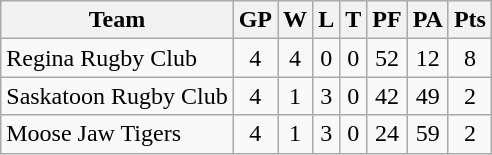<table class="wikitable">
<tr>
<th>Team</th>
<th>GP</th>
<th>W</th>
<th>L</th>
<th>T</th>
<th>PF</th>
<th>PA</th>
<th>Pts</th>
</tr>
<tr align="center">
<td align="left">Regina Rugby Club</td>
<td>4</td>
<td>4</td>
<td>0</td>
<td>0</td>
<td>52</td>
<td>12</td>
<td>8</td>
</tr>
<tr align="center">
<td align="left">Saskatoon Rugby Club</td>
<td>4</td>
<td>1</td>
<td>3</td>
<td>0</td>
<td>42</td>
<td>49</td>
<td>2</td>
</tr>
<tr align="center">
<td align="left">Moose Jaw Tigers</td>
<td>4</td>
<td>1</td>
<td>3</td>
<td>0</td>
<td>24</td>
<td>59</td>
<td>2</td>
</tr>
</table>
